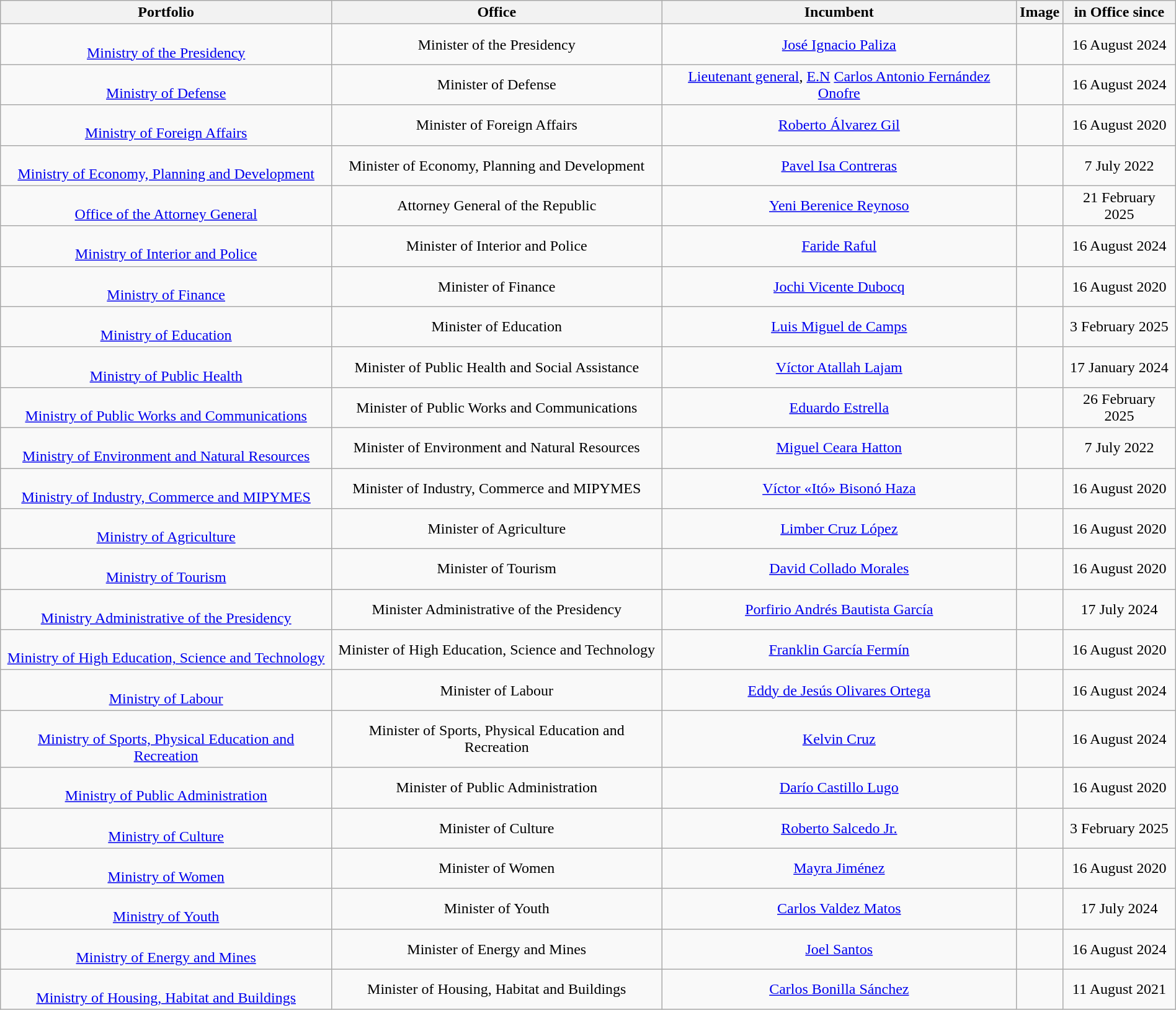<table class="wikitable" style="text-align:center; width:100%;">
<tr>
<th>Portfolio</th>
<th>Office</th>
<th>Incumbent</th>
<th>Image</th>
<th>in Office since</th>
</tr>
<tr>
<td style="text-align:center;"><br><a href='#'>Ministry of the Presidency</a></td>
<td>Minister of the Presidency</td>
<td><a href='#'>José Ignacio Paliza</a></td>
<td></td>
<td>16 August 2024</td>
</tr>
<tr>
<td style="text-align:center;"><br><a href='#'>Ministry of Defense</a></td>
<td>Minister of Defense</td>
<td><a href='#'>Lieutenant general</a>, <a href='#'>E.N</a> <a href='#'>Carlos Antonio Fernández Onofre</a></td>
<td></td>
<td>16 August 2024</td>
</tr>
<tr>
<td style="text-align:center;"><br><a href='#'>Ministry of Foreign Affairs</a></td>
<td>Minister of Foreign Affairs</td>
<td><a href='#'>Roberto Álvarez Gil</a></td>
<td></td>
<td>16 August 2020</td>
</tr>
<tr>
<td style="text-align:center;"><br><a href='#'>Ministry of Economy, Planning and Development</a></td>
<td>Minister of Economy, Planning and Development</td>
<td><a href='#'>Pavel Isa Contreras</a></td>
<td></td>
<td>7 July 2022</td>
</tr>
<tr>
<td style="text-align:center;"><br><a href='#'>Office of the Attorney General</a></td>
<td>Attorney General of the Republic</td>
<td><a href='#'>Yeni Berenice Reynoso</a></td>
<td></td>
<td>21 February 2025</td>
</tr>
<tr>
<td style="text-align:center;"><br><a href='#'>Ministry of Interior and Police</a></td>
<td>Minister of Interior and Police</td>
<td><a href='#'>Faride Raful</a></td>
<td></td>
<td>16 August 2024</td>
</tr>
<tr>
<td style="text-align:center;"><br><a href='#'>Ministry of Finance</a></td>
<td>Minister of Finance</td>
<td><a href='#'>Jochi Vicente Dubocq</a></td>
<td></td>
<td>16 August 2020</td>
</tr>
<tr>
<td style="text-align:center;"><br><a href='#'>Ministry of Education</a></td>
<td>Minister of Education</td>
<td><a href='#'>Luis Miguel de Camps</a></td>
<td></td>
<td>3 February 2025</td>
</tr>
<tr>
<td style="text-align:center;"><br><a href='#'>Ministry of Public Health</a></td>
<td>Minister of Public Health and Social Assistance</td>
<td><a href='#'>Víctor Atallah Lajam</a></td>
<td></td>
<td>17 January 2024</td>
</tr>
<tr>
<td style="text-align:center;"><br><a href='#'>Ministry of Public Works and Communications</a></td>
<td>Minister of Public Works and Communications</td>
<td><a href='#'>Eduardo Estrella</a></td>
<td></td>
<td>26 February 2025</td>
</tr>
<tr>
<td style="text-align:center;"><br><a href='#'>Ministry of Environment and Natural Resources</a></td>
<td>Minister of Environment and Natural Resources</td>
<td><a href='#'>Miguel Ceara Hatton</a></td>
<td></td>
<td>7 July 2022</td>
</tr>
<tr>
<td style="text-align:center;"><br><a href='#'>Ministry of Industry, Commerce and MIPYMES</a></td>
<td>Minister of Industry, Commerce and MIPYMES</td>
<td><a href='#'>Víctor «Itó» Bisonó Haza</a></td>
<td></td>
<td>16 August 2020</td>
</tr>
<tr>
<td style="text-align:center;"><br><a href='#'>Ministry of Agriculture</a></td>
<td>Minister of Agriculture</td>
<td><a href='#'>Limber Cruz López</a></td>
<td></td>
<td>16 August 2020</td>
</tr>
<tr>
<td style="text-align:center;"><br><a href='#'>Ministry of Tourism</a></td>
<td>Minister of Tourism</td>
<td><a href='#'>David Collado Morales</a></td>
<td></td>
<td>16 August 2020</td>
</tr>
<tr>
<td style="text-align:center;"><br><a href='#'>Ministry Administrative of the Presidency</a></td>
<td>Minister Administrative of the Presidency</td>
<td><a href='#'>Porfirio Andrés Bautista García</a></td>
<td></td>
<td>17 July 2024</td>
</tr>
<tr>
<td style="text-align:center;"><br><a href='#'>Ministry of High Education, Science and Technology</a></td>
<td>Minister of High Education, Science and Technology</td>
<td><a href='#'>Franklin García Fermín</a></td>
<td></td>
<td>16 August 2020</td>
</tr>
<tr>
<td style="text-align:center;"><br><a href='#'>Ministry of Labour</a></td>
<td>Minister of Labour</td>
<td><a href='#'>Eddy de Jesús Olivares Ortega</a></td>
<td></td>
<td>16 August 2024</td>
</tr>
<tr>
<td style="text-align:center;"><br><a href='#'>Ministry of Sports, Physical Education and Recreation</a></td>
<td>Minister of Sports, Physical Education and Recreation</td>
<td><a href='#'>Kelvin Cruz</a></td>
<td></td>
<td>16 August 2024</td>
</tr>
<tr>
<td style="text-align:center;"><br><a href='#'>Ministry of Public Administration</a></td>
<td>Minister of Public Administration</td>
<td><a href='#'>Darío Castillo Lugo</a></td>
<td></td>
<td>16 August 2020</td>
</tr>
<tr>
<td style="text-align:center;"><br><a href='#'>Ministry of Culture</a></td>
<td>Minister of Culture</td>
<td><a href='#'>Roberto Salcedo Jr.</a></td>
<td></td>
<td>3 February 2025</td>
</tr>
<tr>
<td style="text-align:center;"><br><a href='#'>Ministry of Women</a></td>
<td>Minister of Women</td>
<td><a href='#'>Mayra Jiménez</a></td>
<td></td>
<td>16 August 2020</td>
</tr>
<tr>
<td style="text-align:center;"><br><a href='#'>Ministry of Youth</a></td>
<td>Minister of Youth</td>
<td><a href='#'>Carlos Valdez Matos</a></td>
<td></td>
<td>17 July 2024</td>
</tr>
<tr>
<td style="text-align:center;"><br><a href='#'>Ministry of Energy and Mines</a></td>
<td>Minister of Energy and Mines</td>
<td><a href='#'>Joel Santos</a></td>
<td></td>
<td>16 August 2024</td>
</tr>
<tr>
<td style="text-align:center;"><br><a href='#'>Ministry of Housing, Habitat and Buildings</a></td>
<td>Minister of Housing, Habitat and Buildings</td>
<td><a href='#'>Carlos Bonilla Sánchez</a></td>
<td></td>
<td>11 August 2021</td>
</tr>
</table>
